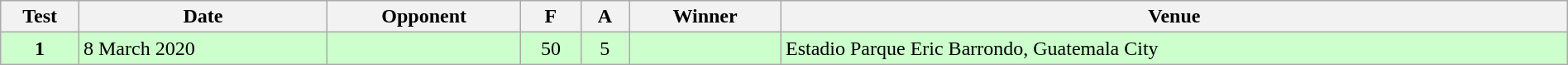<table class="wikitable sortable" style="width:100%">
<tr>
<th style="width:5%">Test</th>
<th>Date</th>
<th>Opponent</th>
<th>F</th>
<th>A</th>
<th>Winner</th>
<th>Venue</th>
</tr>
<tr bgcolor="#ccffcc">
<td align="center"><strong>1</strong></td>
<td>8 March 2020</td>
<td></td>
<td align="center">50</td>
<td align="center">5</td>
<td></td>
<td>Estadio Parque Eric Barrondo, Guatemala City</td>
</tr>
</table>
